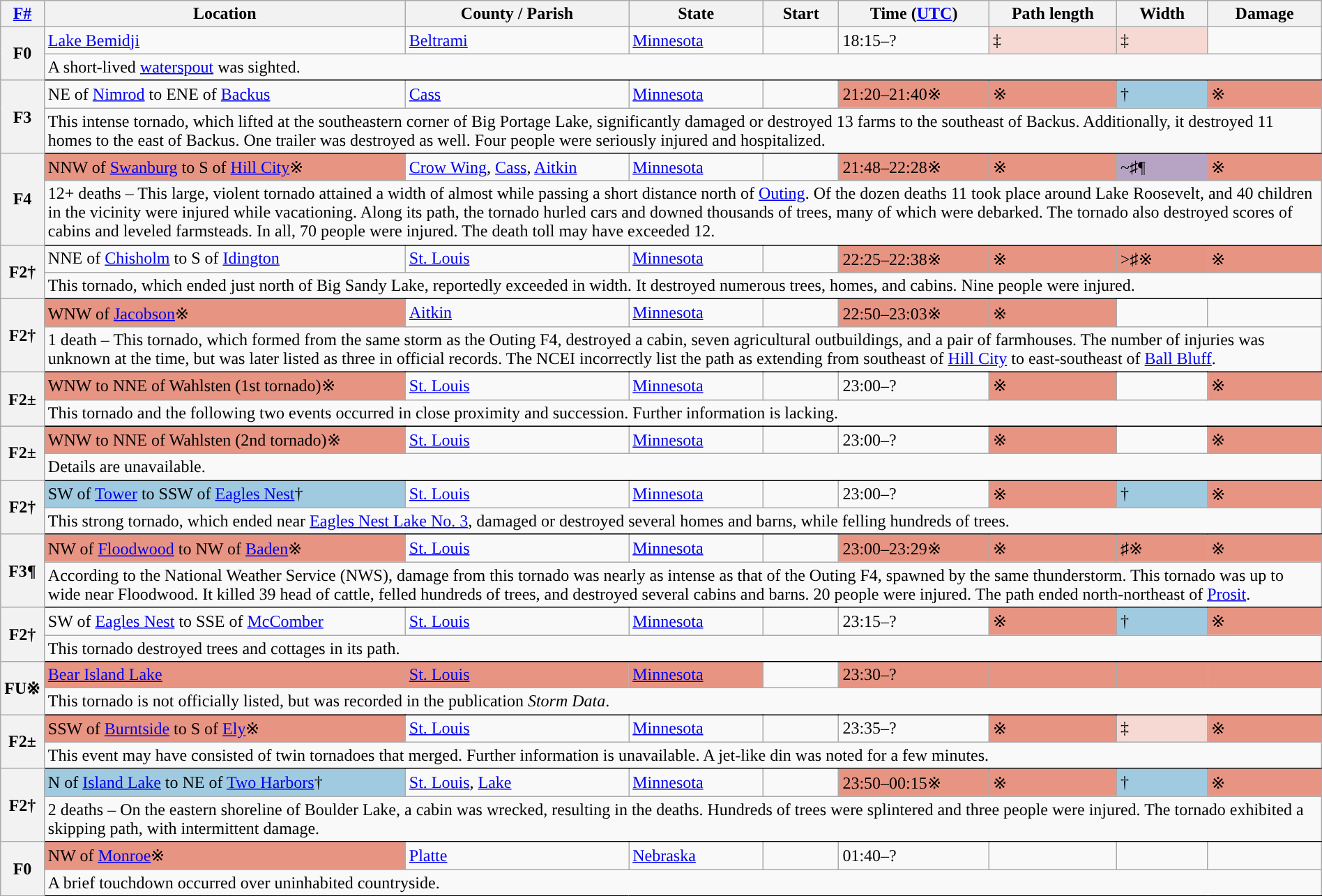<table class="wikitable sortable" style="width:100%;">
<tr>
<th scope="col"  style="width:2%; text-align:center;"><a href='#'>F#</a></th>
<th scope="col" text-align:center;" class="unsortable">Location</th>
<th scope="col" text-align:center;" class="unsortable">County / Parish</th>
<th scope="col" text-align:center;">State</th>
<th scope="col" align="center">Start </th>
<th scope="col" text-align:center;">Time (<a href='#'>UTC</a>)</th>
<th scope="col" text-align:center;">Path length</th>
<th scope="col" text-align:center;">Width</th>
<th scope="col" text-align:center;">Damage</th>
</tr>
<tr>
<th scope="row" rowspan="2" style="background-color:#">F0</th>
<td><a href='#'>Lake Bemidji</a></td>
<td><a href='#'>Beltrami</a></td>
<td><a href='#'>Minnesota</a></td>
<td></td>
<td>18:15–?</td>
<td bgcolor=#F7D9D3>‡</td>
<td bgcolor=#F7D9D3>‡</td>
<td></td>
</tr>
<tr class="expand-child">
<td colspan="8" style=" border-bottom: 1px solid black;">A short-lived <a href='#'>waterspout</a> was sighted.</td>
</tr>
<tr>
<th scope="row" rowspan="2" style="background-color:#">F3</th>
<td>NE of <a href='#'>Nimrod</a> to ENE of <a href='#'>Backus</a></td>
<td><a href='#'>Cass</a></td>
<td><a href='#'>Minnesota</a></td>
<td></td>
<td bgcolor=#E89483>21:20–21:40※</td>
<td bgcolor=#E89483>※</td>
<td bgcolor=#9FCADF>†</td>
<td bgcolor=#E89483>※</td>
</tr>
<tr class="expand-child">
<td colspan="8" style=" border-bottom: 1px solid black;">This intense tornado, which lifted at the southeastern corner of Big Portage Lake, significantly damaged or destroyed 13 farms to the southeast of Backus. Additionally, it destroyed 11 homes to the east of Backus. One trailer was destroyed as well. Four people were seriously injured and hospitalized.</td>
</tr>
<tr>
<th scope="row" rowspan="2" style="background-color:#">F4</th>
<td bgcolor=#E89483>NNW of <a href='#'>Swanburg</a> to S of <a href='#'>Hill City</a>※</td>
<td><a href='#'>Crow Wing</a>, <a href='#'>Cass</a>, <a href='#'>Aitkin</a></td>
<td><a href='#'>Minnesota</a></td>
<td></td>
<td bgcolor=#E89483>21:48–22:28※</td>
<td bgcolor=#E89483>※</td>
<td bgcolor=#B7A3C3>~♯¶</td>
<td bgcolor=#E89483>※</td>
</tr>
<tr class="expand-child">
<td colspan="8" style=" border-bottom: 1px solid black;">12+ deaths – This large, violent tornado attained a width of almost  while passing a short distance north of <a href='#'>Outing</a>. Of the dozen deaths 11 took place around Lake Roosevelt, and 40 children in the vicinity were injured while vacationing. Along its path, the tornado hurled cars and downed thousands of trees, many of which were debarked. The tornado also destroyed scores of cabins and leveled farmsteads. In all, 70 people were injured. The death toll may have exceeded 12.</td>
</tr>
<tr>
<th scope="row" rowspan="2" style="background-color:#">F2†</th>
<td>NNE of <a href='#'>Chisholm</a> to S of <a href='#'>Idington</a></td>
<td><a href='#'>St. Louis</a></td>
<td><a href='#'>Minnesota</a></td>
<td></td>
<td bgcolor=#E89483>22:25–22:38※</td>
<td bgcolor=#E89483>※</td>
<td bgcolor=#E89483>>♯※</td>
<td bgcolor=#E89483>※</td>
</tr>
<tr class="expand-child">
<td colspan="8" style=" border-bottom: 1px solid black;">This tornado, which ended just north of Big Sandy Lake, reportedly exceeded  in width. It destroyed numerous trees, homes, and cabins. Nine people were injured.</td>
</tr>
<tr>
<th scope="row" rowspan="2" style="background-color:#">F2†</th>
<td bgcolor=#E89483>WNW of <a href='#'>Jacobson</a>※</td>
<td><a href='#'>Aitkin</a></td>
<td><a href='#'>Minnesota</a></td>
<td></td>
<td bgcolor=#E89483>22:50–23:03※</td>
<td bgcolor=#E89483>※</td>
<td></td>
<td></td>
</tr>
<tr class="expand-child">
<td colspan="8" style=" border-bottom: 1px solid black;">1 death – This tornado, which formed from the same storm as the Outing F4, destroyed a cabin, seven agricultural outbuildings, and a pair of farmhouses. The number of injuries was unknown at the time, but was later listed as three in official records. The NCEI incorrectly list the path as extending from southeast of <a href='#'>Hill City</a> to east-southeast of <a href='#'>Ball Bluff</a>.</td>
</tr>
<tr>
<th scope="row" rowspan="2" style="background-color:#">F2±</th>
<td bgcolor=#E89483>WNW to NNE of Wahlsten (1st tornado)※</td>
<td><a href='#'>St. Louis</a></td>
<td><a href='#'>Minnesota</a></td>
<td></td>
<td>23:00–?</td>
<td bgcolor=#E89483>※</td>
<td></td>
<td bgcolor=#E89483>※</td>
</tr>
<tr class="expand-child">
<td colspan="8" style=" border-bottom: 1px solid black;">This tornado and the following two events occurred in close proximity and succession. Further information is lacking.</td>
</tr>
<tr>
<th scope="row" rowspan="2" style="background-color:#">F2±</th>
<td bgcolor=#E89483>WNW to NNE of Wahlsten (2nd tornado)※</td>
<td><a href='#'>St. Louis</a></td>
<td><a href='#'>Minnesota</a></td>
<td></td>
<td>23:00–?</td>
<td bgcolor=#E89483>※</td>
<td></td>
<td bgcolor=#E89483>※</td>
</tr>
<tr class="expand-child">
<td colspan="8" style=" border-bottom: 1px solid black;">Details are unavailable.</td>
</tr>
<tr>
<th scope="row" rowspan="2" style="background-color:#">F2†</th>
<td bgcolor=#9FCADF>SW of <a href='#'>Tower</a> to SSW of <a href='#'>Eagles Nest</a>†</td>
<td><a href='#'>St. Louis</a></td>
<td><a href='#'>Minnesota</a></td>
<td></td>
<td>23:00–?</td>
<td bgcolor=#E89483>※</td>
<td bgcolor=#9FCADF>†</td>
<td bgcolor=#E89483>※</td>
</tr>
<tr class="expand-child">
<td colspan="8" style=" border-bottom: 1px solid black;">This strong tornado, which ended near <a href='#'>Eagles Nest Lake No. 3</a>, damaged or destroyed several homes and barns, while felling hundreds of trees.</td>
</tr>
<tr>
<th scope="row" rowspan="2" style="background-color:#">F3¶</th>
<td bgcolor=#E89483>NW of <a href='#'>Floodwood</a> to NW of <a href='#'>Baden</a>※</td>
<td><a href='#'>St. Louis</a></td>
<td><a href='#'>Minnesota</a></td>
<td></td>
<td bgcolor=#E89483>23:00–23:29※</td>
<td bgcolor=#E89483>※</td>
<td bgcolor=#E89483>♯※</td>
<td bgcolor=#E89483>※</td>
</tr>
<tr class="expand-child">
<td colspan="8" style=" border-bottom: 1px solid black;">According to the National Weather Service (NWS), damage from this tornado was nearly as intense as that of the Outing F4, spawned by the same thunderstorm. This tornado was up to  wide near Floodwood. It killed 39 head of cattle, felled hundreds of trees, and destroyed several cabins and barns. 20 people were injured. The path ended north-northeast of <a href='#'>Prosit</a>.</td>
</tr>
<tr>
<th scope="row" rowspan="2" style="background-color:#">F2†</th>
<td>SW of <a href='#'>Eagles Nest</a> to SSE of <a href='#'>McComber</a></td>
<td><a href='#'>St. Louis</a></td>
<td><a href='#'>Minnesota</a></td>
<td></td>
<td>23:15–?</td>
<td bgcolor=#E89483>※</td>
<td bgcolor=#9FCADF>†</td>
<td bgcolor=#E89483>※</td>
</tr>
<tr class="expand-child">
<td colspan="8" style=" border-bottom: 1px solid black;">This tornado destroyed trees and cottages in its path.</td>
</tr>
<tr>
<th scope="row" rowspan="2" style="background-color:#">FU※</th>
<td bgcolor=#E89483><a href='#'>Bear Island Lake</a></td>
<td bgcolor=#E89483><a href='#'>St. Louis</a></td>
<td bgcolor=#E89483><a href='#'>Minnesota</a></td>
<td></td>
<td bgcolor=#E89483>23:30–?</td>
<td bgcolor=#E89483></td>
<td bgcolor=#E89483></td>
<td bgcolor=#E89483></td>
</tr>
<tr class="expand-child">
<td colspan="8" style=" border-bottom: 1px solid black;">This tornado is not officially listed, but was recorded in the publication <em>Storm Data</em>.</td>
</tr>
<tr>
<th scope="row" rowspan="2" style="background-color:#">F2±</th>
<td bgcolor=#E89483>SSW of <a href='#'>Burntside</a> to S of <a href='#'>Ely</a>※</td>
<td><a href='#'>St. Louis</a></td>
<td><a href='#'>Minnesota</a></td>
<td></td>
<td>23:35–?</td>
<td bgcolor=#E89483>※</td>
<td bgcolor=#F7D9D3>‡</td>
<td bgcolor=#E89483>※</td>
</tr>
<tr class="expand-child">
<td colspan="8" style=" border-bottom: 1px solid black;">This event may have consisted of twin tornadoes that merged. Further information is unavailable. A jet-like din was noted for a few minutes.</td>
</tr>
<tr>
<th scope="row" rowspan="2" style="background-color:#">F2†</th>
<td bgcolor=#9FCADF>N of <a href='#'>Island Lake</a> to NE of <a href='#'>Two Harbors</a>†</td>
<td><a href='#'>St. Louis</a>, <a href='#'>Lake</a></td>
<td><a href='#'>Minnesota</a></td>
<td></td>
<td bgcolor=#E89483>23:50–00:15※</td>
<td bgcolor=#E89483>※</td>
<td bgcolor=#9FCADF>†</td>
<td bgcolor=#E89483>※</td>
</tr>
<tr class="expand-child">
<td colspan="8" style=" border-bottom: 1px solid black;">2 deaths – On the eastern shoreline of Boulder Lake, a cabin was wrecked, resulting in the deaths. Hundreds of trees were splintered and three people were injured. The tornado exhibited a skipping path, with intermittent damage.</td>
</tr>
<tr>
<th scope="row" rowspan="2" style="background-color:#">F0</th>
<td bgcolor=#E89483>NW of <a href='#'>Monroe</a>※</td>
<td><a href='#'>Platte</a></td>
<td><a href='#'>Nebraska</a></td>
<td></td>
<td>01:40–?</td>
<td></td>
<td></td>
<td></td>
</tr>
<tr class="expand-child">
<td colspan="8" style=" border-bottom: 1px solid black;">A brief touchdown occurred over uninhabited countryside.</td>
</tr>
</table>
